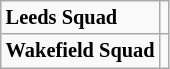<table class="wikitable" style="font-size:85%;">
<tr>
<td><strong>Leeds Squad</strong></td>
<td></td>
</tr>
<tr>
<td><strong>Wakefield Squad</strong></td>
<td></td>
</tr>
</table>
